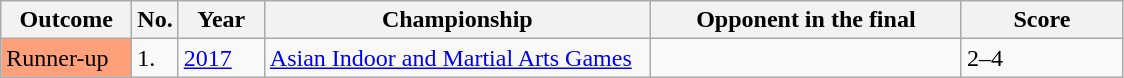<table class="sortable wikitable">
<tr>
<th width="80">Outcome</th>
<th width="20">No.</th>
<th width="50">Year</th>
<th style="width:250px;">Championship</th>
<th style="width:200px;">Opponent in the final</th>
<th style="width:100px;">Score</th>
</tr>
<tr>
<td style="background:#ffa07a;">Runner-up</td>
<td>1.</td>
<td><a href='#'>2017</a></td>
<td><a href='#'>Asian Indoor and Martial Arts Games</a></td>
<td> </td>
<td>2–4</td>
</tr>
</table>
